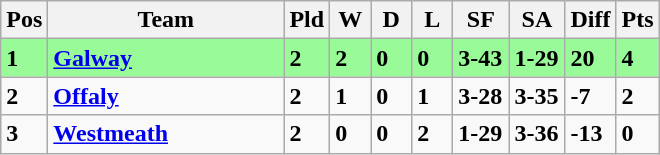<table class="wikitable" style="text-align: centre;">
<tr>
<th width=20>Pos</th>
<th width=150>Team</th>
<th width=20>Pld</th>
<th width=20>W</th>
<th width=20>D</th>
<th width=20>L</th>
<th width=30>SF</th>
<th width=30>SA</th>
<th width=20>Diff</th>
<th width=20>Pts</th>
</tr>
<tr style="background:#98FB98;">
<td><strong>1</strong></td>
<td align=left><strong> <a href='#'>Galway</a> </strong></td>
<td><strong>2</strong></td>
<td><strong>2</strong></td>
<td><strong>0</strong></td>
<td><strong>0</strong></td>
<td><strong>3-43</strong></td>
<td><strong>1-29</strong></td>
<td><strong>20</strong></td>
<td><strong>4</strong></td>
</tr>
<tr>
<td><strong>2</strong></td>
<td align=left><strong> <a href='#'>Offaly</a> </strong></td>
<td><strong>2</strong></td>
<td><strong>1</strong></td>
<td><strong>0</strong></td>
<td><strong>1</strong></td>
<td><strong>3-28</strong></td>
<td><strong>3-35</strong></td>
<td><strong>-7</strong></td>
<td><strong>2</strong></td>
</tr>
<tr>
<td><strong>3</strong></td>
<td align=left><strong> <a href='#'>Westmeath</a> </strong></td>
<td><strong>2</strong></td>
<td><strong>0</strong></td>
<td><strong>0</strong></td>
<td><strong>2</strong></td>
<td><strong>1-29</strong></td>
<td><strong>3-36</strong></td>
<td><strong>-13</strong></td>
<td><strong>0</strong></td>
</tr>
</table>
